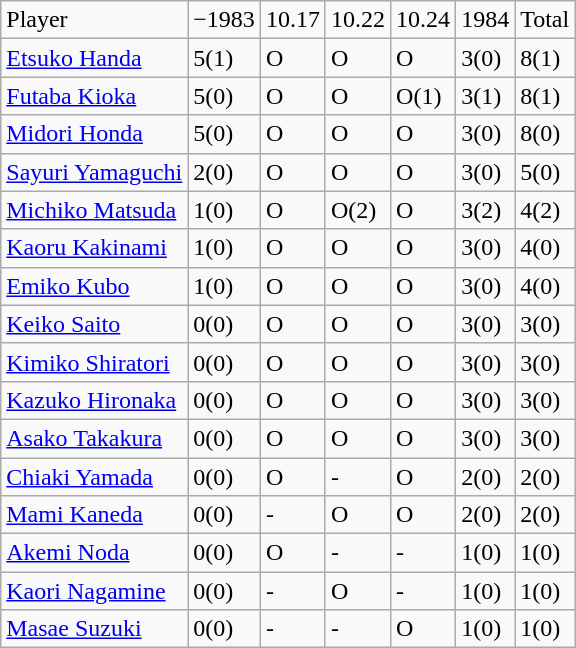<table class="wikitable" style="text-align:left;">
<tr>
<td>Player</td>
<td>−1983</td>
<td>10.17</td>
<td>10.22</td>
<td>10.24</td>
<td>1984</td>
<td>Total</td>
</tr>
<tr>
<td><a href='#'>Etsuko Handa</a></td>
<td>5(1)</td>
<td>O</td>
<td>O</td>
<td>O</td>
<td>3(0)</td>
<td>8(1)</td>
</tr>
<tr>
<td><a href='#'>Futaba Kioka</a></td>
<td>5(0)</td>
<td>O</td>
<td>O</td>
<td>O(1)</td>
<td>3(1)</td>
<td>8(1)</td>
</tr>
<tr>
<td><a href='#'>Midori Honda</a></td>
<td>5(0)</td>
<td>O</td>
<td>O</td>
<td>O</td>
<td>3(0)</td>
<td>8(0)</td>
</tr>
<tr>
<td><a href='#'>Sayuri Yamaguchi</a></td>
<td>2(0)</td>
<td>O</td>
<td>O</td>
<td>O</td>
<td>3(0)</td>
<td>5(0)</td>
</tr>
<tr>
<td><a href='#'>Michiko Matsuda</a></td>
<td>1(0)</td>
<td>O</td>
<td>O(2)</td>
<td>O</td>
<td>3(2)</td>
<td>4(2)</td>
</tr>
<tr>
<td><a href='#'>Kaoru Kakinami</a></td>
<td>1(0)</td>
<td>O</td>
<td>O</td>
<td>O</td>
<td>3(0)</td>
<td>4(0)</td>
</tr>
<tr>
<td><a href='#'>Emiko Kubo</a></td>
<td>1(0)</td>
<td>O</td>
<td>O</td>
<td>O</td>
<td>3(0)</td>
<td>4(0)</td>
</tr>
<tr>
<td><a href='#'>Keiko Saito</a></td>
<td>0(0)</td>
<td>O</td>
<td>O</td>
<td>O</td>
<td>3(0)</td>
<td>3(0)</td>
</tr>
<tr>
<td><a href='#'>Kimiko Shiratori</a></td>
<td>0(0)</td>
<td>O</td>
<td>O</td>
<td>O</td>
<td>3(0)</td>
<td>3(0)</td>
</tr>
<tr>
<td><a href='#'>Kazuko Hironaka</a></td>
<td>0(0)</td>
<td>O</td>
<td>O</td>
<td>O</td>
<td>3(0)</td>
<td>3(0)</td>
</tr>
<tr>
<td><a href='#'>Asako Takakura</a></td>
<td>0(0)</td>
<td>O</td>
<td>O</td>
<td>O</td>
<td>3(0)</td>
<td>3(0)</td>
</tr>
<tr>
<td><a href='#'>Chiaki Yamada</a></td>
<td>0(0)</td>
<td>O</td>
<td>-</td>
<td>O</td>
<td>2(0)</td>
<td>2(0)</td>
</tr>
<tr>
<td><a href='#'>Mami Kaneda</a></td>
<td>0(0)</td>
<td>-</td>
<td>O</td>
<td>O</td>
<td>2(0)</td>
<td>2(0)</td>
</tr>
<tr>
<td><a href='#'>Akemi Noda</a></td>
<td>0(0)</td>
<td>O</td>
<td>-</td>
<td>-</td>
<td>1(0)</td>
<td>1(0)</td>
</tr>
<tr>
<td><a href='#'>Kaori Nagamine</a></td>
<td>0(0)</td>
<td>-</td>
<td>O</td>
<td>-</td>
<td>1(0)</td>
<td>1(0)</td>
</tr>
<tr>
<td><a href='#'>Masae Suzuki</a></td>
<td>0(0)</td>
<td>-</td>
<td>-</td>
<td>O</td>
<td>1(0)</td>
<td>1(0)</td>
</tr>
</table>
